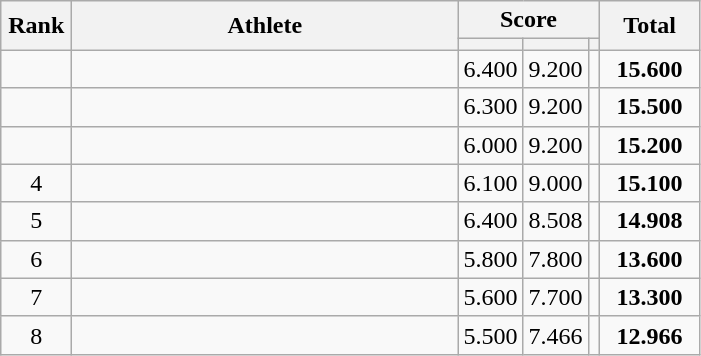<table class=wikitable style="text-align:center">
<tr>
<th width="40" rowspan="2">Rank</th>
<th width="250" rowspan="2">Athlete</th>
<th width="60" colspan="3">Score</th>
<th width="60" rowspan="2">Total</th>
</tr>
<tr>
<th></th>
<th></th>
<th></th>
</tr>
<tr>
<td></td>
<td align="left"></td>
<td>6.400</td>
<td>9.200</td>
<td></td>
<td><strong>15.600</strong></td>
</tr>
<tr>
<td></td>
<td align="left"></td>
<td>6.300</td>
<td>9.200</td>
<td></td>
<td><strong>15.500</strong></td>
</tr>
<tr>
<td></td>
<td align="left"></td>
<td>6.000</td>
<td>9.200</td>
<td></td>
<td><strong>15.200</strong></td>
</tr>
<tr>
<td>4</td>
<td align="left"></td>
<td>6.100</td>
<td>9.000</td>
<td></td>
<td><strong>15.100</strong></td>
</tr>
<tr>
<td>5</td>
<td align="left"></td>
<td>6.400</td>
<td>8.508</td>
<td></td>
<td><strong>14.908</strong></td>
</tr>
<tr>
<td>6</td>
<td align="left"></td>
<td>5.800</td>
<td>7.800</td>
<td></td>
<td><strong>13.600</strong></td>
</tr>
<tr>
<td>7</td>
<td align="left"></td>
<td>5.600</td>
<td>7.700</td>
<td></td>
<td><strong>13.300</strong></td>
</tr>
<tr>
<td>8</td>
<td align="left"></td>
<td>5.500</td>
<td>7.466</td>
<td></td>
<td><strong>12.966</strong></td>
</tr>
</table>
